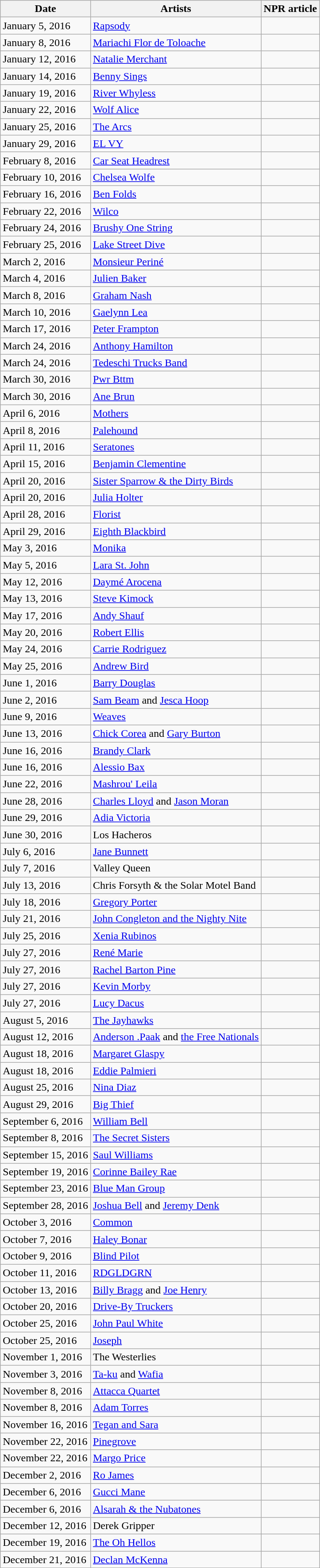<table class="wikitable sortable mw-collapsible mw-collapsed">
<tr>
<th scope="col" data-sort-type="usLongDate">Date</th>
<th scope="col">Artists</th>
<th scope="col" class="unsortable">NPR article</th>
</tr>
<tr>
<td>January 5, 2016</td>
<td><a href='#'>Rapsody</a></td>
<td></td>
</tr>
<tr>
<td>January 8, 2016</td>
<td><a href='#'>Mariachi Flor de Toloache</a></td>
<td></td>
</tr>
<tr>
<td>January 12, 2016</td>
<td><a href='#'>Natalie Merchant</a></td>
<td></td>
</tr>
<tr>
<td>January 14, 2016</td>
<td><a href='#'>Benny Sings</a></td>
<td></td>
</tr>
<tr>
<td>January 19, 2016</td>
<td><a href='#'>River Whyless</a></td>
<td></td>
</tr>
<tr>
<td>January 22, 2016</td>
<td><a href='#'>Wolf Alice</a></td>
<td></td>
</tr>
<tr>
<td>January 25, 2016</td>
<td><a href='#'>The Arcs</a></td>
<td></td>
</tr>
<tr>
<td>January 29, 2016</td>
<td><a href='#'>EL VY</a></td>
<td></td>
</tr>
<tr>
<td>February 8, 2016</td>
<td><a href='#'>Car Seat Headrest</a></td>
<td></td>
</tr>
<tr>
<td>February 10, 2016</td>
<td><a href='#'>Chelsea Wolfe</a></td>
<td></td>
</tr>
<tr>
<td>February 16, 2016</td>
<td><a href='#'>Ben Folds</a></td>
<td></td>
</tr>
<tr>
<td>February 22, 2016</td>
<td><a href='#'>Wilco</a></td>
<td></td>
</tr>
<tr>
<td>February 24, 2016</td>
<td><a href='#'>Brushy One String</a></td>
<td></td>
</tr>
<tr>
<td>February 25, 2016</td>
<td><a href='#'>Lake Street Dive</a></td>
<td></td>
</tr>
<tr>
<td>March 2, 2016</td>
<td><a href='#'>Monsieur Periné</a></td>
<td></td>
</tr>
<tr>
<td>March 4, 2016</td>
<td><a href='#'>Julien Baker</a></td>
<td></td>
</tr>
<tr>
<td>March 8, 2016</td>
<td><a href='#'>Graham Nash</a></td>
<td></td>
</tr>
<tr>
<td>March 10, 2016</td>
<td><a href='#'>Gaelynn Lea</a></td>
<td></td>
</tr>
<tr>
<td>March 17, 2016</td>
<td><a href='#'>Peter Frampton</a></td>
<td></td>
</tr>
<tr>
<td>March 24, 2016</td>
<td><a href='#'>Anthony Hamilton</a></td>
<td></td>
</tr>
<tr>
<td>March 24, 2016</td>
<td><a href='#'>Tedeschi Trucks Band</a></td>
<td></td>
</tr>
<tr>
<td>March 30, 2016</td>
<td><a href='#'>Pwr Bttm</a></td>
<td></td>
</tr>
<tr>
<td>March 30, 2016</td>
<td><a href='#'>Ane Brun</a></td>
<td></td>
</tr>
<tr>
<td>April 6, 2016</td>
<td><a href='#'>Mothers</a></td>
<td></td>
</tr>
<tr>
<td>April 8, 2016</td>
<td><a href='#'>Palehound</a></td>
<td></td>
</tr>
<tr>
<td>April 11, 2016</td>
<td><a href='#'>Seratones</a></td>
<td></td>
</tr>
<tr>
<td>April 15, 2016</td>
<td><a href='#'>Benjamin Clementine</a></td>
<td></td>
</tr>
<tr>
<td>April 20, 2016</td>
<td><a href='#'>Sister Sparrow & the Dirty Birds</a></td>
<td></td>
</tr>
<tr>
<td>April 20, 2016</td>
<td><a href='#'>Julia Holter</a></td>
<td></td>
</tr>
<tr>
<td>April 28, 2016</td>
<td><a href='#'>Florist</a></td>
<td></td>
</tr>
<tr>
<td>April 29, 2016</td>
<td><a href='#'>Eighth Blackbird</a></td>
<td></td>
</tr>
<tr>
<td>May 3, 2016</td>
<td><a href='#'>Monika</a></td>
<td></td>
</tr>
<tr>
<td>May 5, 2016</td>
<td><a href='#'>Lara St. John</a></td>
<td></td>
</tr>
<tr>
<td>May 12, 2016</td>
<td><a href='#'>Daymé Arocena</a></td>
<td></td>
</tr>
<tr>
<td>May 13, 2016</td>
<td><a href='#'>Steve Kimock</a></td>
<td></td>
</tr>
<tr>
<td>May 17, 2016</td>
<td><a href='#'>Andy Shauf</a></td>
<td></td>
</tr>
<tr>
<td>May 20, 2016</td>
<td><a href='#'>Robert Ellis</a></td>
<td></td>
</tr>
<tr>
<td>May 24, 2016</td>
<td><a href='#'>Carrie Rodriguez</a></td>
<td></td>
</tr>
<tr>
<td>May 25, 2016</td>
<td><a href='#'>Andrew Bird</a></td>
<td></td>
</tr>
<tr>
<td>June 1, 2016</td>
<td><a href='#'>Barry Douglas</a></td>
<td></td>
</tr>
<tr>
<td>June 2, 2016</td>
<td><a href='#'>Sam Beam</a> and <a href='#'>Jesca Hoop</a></td>
<td></td>
</tr>
<tr>
<td>June 9, 2016</td>
<td><a href='#'>Weaves</a></td>
<td></td>
</tr>
<tr>
<td>June 13, 2016</td>
<td><a href='#'>Chick Corea</a> and <a href='#'>Gary Burton</a></td>
<td></td>
</tr>
<tr>
<td>June 16, 2016</td>
<td><a href='#'>Brandy Clark</a></td>
<td></td>
</tr>
<tr>
<td>June 16, 2016</td>
<td><a href='#'>Alessio Bax</a></td>
<td></td>
</tr>
<tr>
<td>June 22, 2016</td>
<td><a href='#'>Mashrou' Leila</a></td>
<td></td>
</tr>
<tr>
<td>June 28, 2016</td>
<td><a href='#'>Charles Lloyd</a> and <a href='#'>Jason Moran</a></td>
<td></td>
</tr>
<tr>
<td>June 29, 2016</td>
<td><a href='#'>Adia Victoria</a></td>
<td></td>
</tr>
<tr>
<td>June 30, 2016</td>
<td>Los Hacheros</td>
<td></td>
</tr>
<tr>
<td>July 6, 2016</td>
<td><a href='#'>Jane Bunnett</a></td>
<td></td>
</tr>
<tr>
<td>July 7, 2016</td>
<td>Valley Queen</td>
<td></td>
</tr>
<tr>
<td>July 13, 2016</td>
<td>Chris Forsyth & the Solar Motel Band</td>
<td></td>
</tr>
<tr>
<td>July 18, 2016</td>
<td><a href='#'>Gregory Porter</a></td>
<td></td>
</tr>
<tr>
<td>July 21, 2016</td>
<td><a href='#'>John Congleton and the Nighty Nite</a></td>
<td></td>
</tr>
<tr>
<td>July 25, 2016</td>
<td><a href='#'>Xenia Rubinos</a></td>
<td></td>
</tr>
<tr>
<td>July 27, 2016</td>
<td><a href='#'>René Marie</a></td>
<td></td>
</tr>
<tr>
<td>July 27, 2016</td>
<td><a href='#'>Rachel Barton Pine</a></td>
<td></td>
</tr>
<tr>
<td>July 27, 2016</td>
<td><a href='#'>Kevin Morby</a></td>
<td></td>
</tr>
<tr>
<td>July 27, 2016</td>
<td><a href='#'>Lucy Dacus</a></td>
<td></td>
</tr>
<tr>
<td>August 5, 2016</td>
<td><a href='#'>The Jayhawks</a></td>
<td></td>
</tr>
<tr>
<td>August 12, 2016</td>
<td><a href='#'>Anderson .Paak</a> and <a href='#'>the Free Nationals</a></td>
<td></td>
</tr>
<tr>
<td>August 18, 2016</td>
<td><a href='#'>Margaret Glaspy</a></td>
<td></td>
</tr>
<tr>
<td>August 18, 2016</td>
<td><a href='#'>Eddie Palmieri</a></td>
<td></td>
</tr>
<tr>
<td>August 25, 2016</td>
<td><a href='#'>Nina Diaz</a></td>
<td></td>
</tr>
<tr>
<td>August 29, 2016</td>
<td><a href='#'>Big Thief</a></td>
<td></td>
</tr>
<tr>
<td>September 6, 2016</td>
<td><a href='#'>William Bell</a></td>
<td></td>
</tr>
<tr>
<td>September 8, 2016</td>
<td data-sort-value="Secret Singers, The"><a href='#'>The Secret Sisters</a></td>
<td></td>
</tr>
<tr>
<td>September 15, 2016</td>
<td><a href='#'>Saul Williams</a></td>
<td></td>
</tr>
<tr>
<td>September 19, 2016</td>
<td><a href='#'>Corinne Bailey Rae</a></td>
<td></td>
</tr>
<tr>
<td>September 23, 2016</td>
<td><a href='#'>Blue Man Group</a></td>
<td></td>
</tr>
<tr>
<td>September 28, 2016</td>
<td><a href='#'>Joshua Bell</a> and <a href='#'>Jeremy Denk</a></td>
<td></td>
</tr>
<tr>
<td>October 3, 2016</td>
<td><a href='#'>Common</a></td>
<td></td>
</tr>
<tr>
<td>October 7, 2016</td>
<td><a href='#'>Haley Bonar</a></td>
<td></td>
</tr>
<tr>
<td>October 9, 2016</td>
<td><a href='#'>Blind Pilot</a></td>
<td></td>
</tr>
<tr>
<td>October 11, 2016</td>
<td><a href='#'>RDGLDGRN</a></td>
<td></td>
</tr>
<tr>
<td>October 13, 2016</td>
<td><a href='#'>Billy Bragg</a> and <a href='#'>Joe Henry</a></td>
<td></td>
</tr>
<tr>
<td>October 20, 2016</td>
<td><a href='#'>Drive-By Truckers</a></td>
<td></td>
</tr>
<tr>
<td>October 25, 2016</td>
<td><a href='#'>John Paul White</a></td>
<td></td>
</tr>
<tr>
<td>October 25, 2016</td>
<td><a href='#'>Joseph</a></td>
<td></td>
</tr>
<tr>
<td>November 1, 2016</td>
<td data-sort-value="Westerlies, The">The Westerlies</td>
<td></td>
</tr>
<tr>
<td>November 3, 2016</td>
<td><a href='#'>Ta-ku</a> and <a href='#'>Wafia</a></td>
<td></td>
</tr>
<tr>
<td>November 8, 2016</td>
<td><a href='#'>Attacca Quartet</a></td>
<td></td>
</tr>
<tr>
<td>November 8, 2016</td>
<td><a href='#'>Adam Torres</a></td>
<td></td>
</tr>
<tr>
<td>November 16, 2016</td>
<td><a href='#'>Tegan and Sara</a></td>
<td></td>
</tr>
<tr>
<td>November 22, 2016</td>
<td><a href='#'>Pinegrove</a></td>
<td></td>
</tr>
<tr>
<td>November 22, 2016</td>
<td><a href='#'>Margo Price</a></td>
<td></td>
</tr>
<tr>
<td>December 2, 2016</td>
<td><a href='#'>Ro James</a></td>
<td></td>
</tr>
<tr>
<td>December 6, 2016</td>
<td><a href='#'>Gucci Mane</a></td>
<td></td>
</tr>
<tr>
<td>December 6, 2016</td>
<td><a href='#'>Alsarah & the Nubatones</a></td>
<td></td>
</tr>
<tr>
<td>December 12, 2016</td>
<td>Derek Gripper</td>
<td></td>
</tr>
<tr>
<td>December 19, 2016</td>
<td><a href='#'>The Oh Hellos</a></td>
<td></td>
</tr>
<tr>
<td>December 21, 2016</td>
<td><a href='#'>Declan McKenna</a></td>
<td></td>
</tr>
</table>
